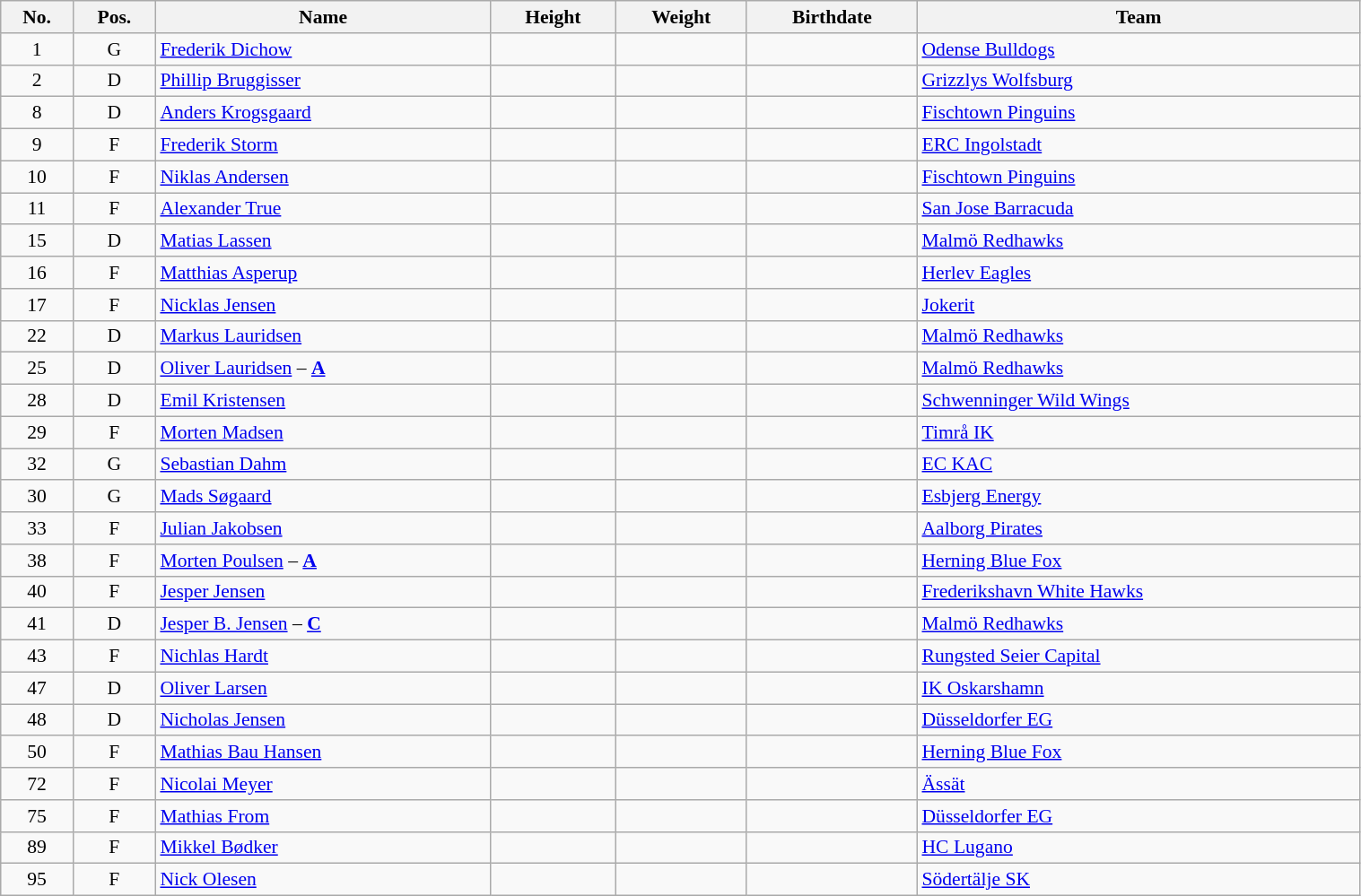<table width="80%" class="wikitable sortable" style="font-size: 90%; text-align: center;">
<tr>
<th>No.</th>
<th>Pos.</th>
<th>Name</th>
<th>Height</th>
<th>Weight</th>
<th>Birthdate</th>
<th>Team</th>
</tr>
<tr>
<td>1</td>
<td>G</td>
<td align=left><a href='#'>Frederik Dichow</a></td>
<td></td>
<td></td>
<td></td>
<td style="text-align:left;"> <a href='#'>Odense Bulldogs</a></td>
</tr>
<tr>
<td>2</td>
<td>D</td>
<td align=left><a href='#'>Phillip Bruggisser</a></td>
<td></td>
<td></td>
<td></td>
<td style="text-align:left;"> <a href='#'>Grizzlys Wolfsburg</a></td>
</tr>
<tr>
<td>8</td>
<td>D</td>
<td align=left><a href='#'>Anders Krogsgaard</a></td>
<td></td>
<td></td>
<td></td>
<td style="text-align:left;"> <a href='#'>Fischtown Pinguins</a></td>
</tr>
<tr>
<td>9</td>
<td>F</td>
<td align=left><a href='#'>Frederik Storm</a></td>
<td></td>
<td></td>
<td></td>
<td style="text-align:left;"> <a href='#'>ERC Ingolstadt</a></td>
</tr>
<tr>
<td>10</td>
<td>F</td>
<td align=left><a href='#'>Niklas Andersen</a></td>
<td></td>
<td></td>
<td></td>
<td style="text-align:left;"> <a href='#'>Fischtown Pinguins</a></td>
</tr>
<tr>
<td>11</td>
<td>F</td>
<td align=left><a href='#'>Alexander True</a></td>
<td></td>
<td></td>
<td></td>
<td style="text-align:left;"> <a href='#'>San Jose Barracuda</a></td>
</tr>
<tr>
<td>15</td>
<td>D</td>
<td align=left><a href='#'>Matias Lassen</a></td>
<td></td>
<td></td>
<td></td>
<td style="text-align:left;"> <a href='#'>Malmö Redhawks</a></td>
</tr>
<tr>
<td>16</td>
<td>F</td>
<td align=left><a href='#'>Matthias Asperup</a></td>
<td></td>
<td></td>
<td></td>
<td style="text-align:left;"> <a href='#'>Herlev Eagles</a></td>
</tr>
<tr>
<td>17</td>
<td>F</td>
<td align=left><a href='#'>Nicklas Jensen</a></td>
<td></td>
<td></td>
<td></td>
<td style="text-align:left;"> <a href='#'>Jokerit</a></td>
</tr>
<tr>
<td>22</td>
<td>D</td>
<td align=left><a href='#'>Markus Lauridsen</a></td>
<td></td>
<td></td>
<td></td>
<td style="text-align:left;"> <a href='#'>Malmö Redhawks</a></td>
</tr>
<tr>
<td>25</td>
<td>D</td>
<td align=left><a href='#'>Oliver Lauridsen</a> – <strong><a href='#'>A</a></strong></td>
<td></td>
<td></td>
<td></td>
<td style="text-align:left;"> <a href='#'>Malmö Redhawks</a></td>
</tr>
<tr>
<td>28</td>
<td>D</td>
<td align=left><a href='#'>Emil Kristensen</a></td>
<td></td>
<td></td>
<td></td>
<td style="text-align:left;"> <a href='#'>Schwenninger Wild Wings</a></td>
</tr>
<tr>
<td>29</td>
<td>F</td>
<td align=left><a href='#'>Morten Madsen</a></td>
<td></td>
<td></td>
<td></td>
<td style="text-align:left;"> <a href='#'>Timrå IK</a></td>
</tr>
<tr>
<td>32</td>
<td>G</td>
<td align=left><a href='#'>Sebastian Dahm</a></td>
<td></td>
<td></td>
<td></td>
<td style="text-align:left;"> <a href='#'>EC KAC</a></td>
</tr>
<tr>
<td>30</td>
<td>G</td>
<td align=left><a href='#'>Mads Søgaard</a></td>
<td></td>
<td></td>
<td></td>
<td style="text-align:left;"> <a href='#'>Esbjerg Energy</a></td>
</tr>
<tr>
<td>33</td>
<td>F</td>
<td align=left><a href='#'>Julian Jakobsen</a></td>
<td></td>
<td></td>
<td></td>
<td style="text-align:left;"> <a href='#'>Aalborg Pirates</a></td>
</tr>
<tr>
<td>38</td>
<td>F</td>
<td align=left><a href='#'>Morten Poulsen</a> – <strong><a href='#'>A</a></strong></td>
<td></td>
<td></td>
<td></td>
<td style="text-align:left;"> <a href='#'>Herning Blue Fox</a></td>
</tr>
<tr>
<td>40</td>
<td>F</td>
<td align=left><a href='#'>Jesper Jensen</a></td>
<td></td>
<td></td>
<td></td>
<td style="text-align:left;"> <a href='#'>Frederikshavn White Hawks</a></td>
</tr>
<tr>
<td>41</td>
<td>D</td>
<td align=left><a href='#'>Jesper B. Jensen</a> – <strong><a href='#'>C</a></strong></td>
<td></td>
<td></td>
<td></td>
<td style="text-align:left;"> <a href='#'>Malmö Redhawks</a></td>
</tr>
<tr>
<td>43</td>
<td>F</td>
<td align=left><a href='#'>Nichlas Hardt</a></td>
<td></td>
<td></td>
<td></td>
<td style="text-align:left;"> <a href='#'>Rungsted Seier Capital</a></td>
</tr>
<tr>
<td>47</td>
<td>D</td>
<td align=left><a href='#'>Oliver Larsen</a></td>
<td></td>
<td></td>
<td></td>
<td style="text-align:left;"> <a href='#'>IK Oskarshamn</a></td>
</tr>
<tr>
<td>48</td>
<td>D</td>
<td align=left><a href='#'>Nicholas Jensen</a></td>
<td></td>
<td></td>
<td></td>
<td style="text-align:left;"> <a href='#'>Düsseldorfer EG</a></td>
</tr>
<tr>
<td>50</td>
<td>F</td>
<td align=left><a href='#'>Mathias Bau Hansen</a></td>
<td></td>
<td></td>
<td></td>
<td style="text-align:left;"> <a href='#'>Herning Blue Fox</a></td>
</tr>
<tr>
<td>72</td>
<td>F</td>
<td align=left><a href='#'>Nicolai Meyer</a></td>
<td></td>
<td></td>
<td></td>
<td style="text-align:left;"> <a href='#'>Ässät</a></td>
</tr>
<tr>
<td>75</td>
<td>F</td>
<td align=left><a href='#'>Mathias From</a></td>
<td></td>
<td></td>
<td></td>
<td style="text-align:left;"> <a href='#'>Düsseldorfer EG</a></td>
</tr>
<tr>
<td>89</td>
<td>F</td>
<td align=left><a href='#'>Mikkel Bødker</a></td>
<td></td>
<td></td>
<td></td>
<td style="text-align:left;"> <a href='#'>HC Lugano</a></td>
</tr>
<tr>
<td>95</td>
<td>F</td>
<td align=left><a href='#'>Nick Olesen</a></td>
<td></td>
<td></td>
<td></td>
<td style="text-align:left;"> <a href='#'>Södertälje SK</a></td>
</tr>
</table>
